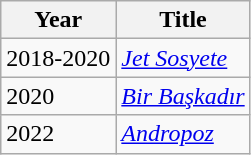<table class="wikitable">
<tr>
<th>Year</th>
<th>Title</th>
</tr>
<tr>
<td>2018-2020</td>
<td><em><a href='#'>Jet Sosyete</a></em></td>
</tr>
<tr>
<td>2020</td>
<td><em><a href='#'>Bir Başkadır</a></em></td>
</tr>
<tr>
<td>2022</td>
<td><em><a href='#'>Andropoz</a></em></td>
</tr>
</table>
